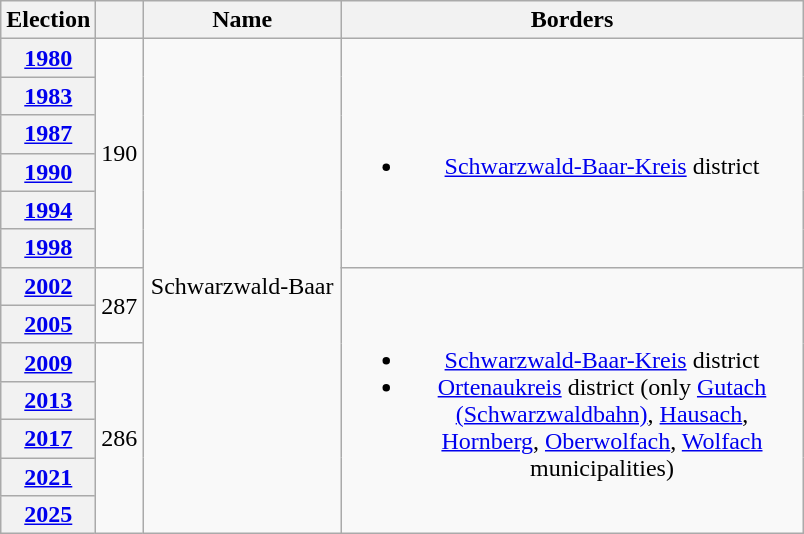<table class=wikitable style="text-align:center">
<tr>
<th>Election</th>
<th></th>
<th width=125px>Name</th>
<th width=300px>Borders</th>
</tr>
<tr>
<th><a href='#'>1980</a></th>
<td rowspan=6>190</td>
<td rowspan=13>Schwarzwald-Baar</td>
<td rowspan=6><br><ul><li><a href='#'>Schwarzwald-Baar-Kreis</a> district</li></ul></td>
</tr>
<tr>
<th><a href='#'>1983</a></th>
</tr>
<tr>
<th><a href='#'>1987</a></th>
</tr>
<tr>
<th><a href='#'>1990</a></th>
</tr>
<tr>
<th><a href='#'>1994</a></th>
</tr>
<tr>
<th><a href='#'>1998</a></th>
</tr>
<tr>
<th><a href='#'>2002</a></th>
<td rowspan=2>287</td>
<td rowspan=7><br><ul><li><a href='#'>Schwarzwald-Baar-Kreis</a> district</li><li><a href='#'>Ortenaukreis</a> district (only <a href='#'>Gutach (Schwarzwaldbahn)</a>, <a href='#'>Hausach</a>, <a href='#'>Hornberg</a>, <a href='#'>Oberwolfach</a>, <a href='#'>Wolfach</a> municipalities)</li></ul></td>
</tr>
<tr>
<th><a href='#'>2005</a></th>
</tr>
<tr>
<th><a href='#'>2009</a></th>
<td rowspan=5>286</td>
</tr>
<tr>
<th><a href='#'>2013</a></th>
</tr>
<tr>
<th><a href='#'>2017</a></th>
</tr>
<tr>
<th><a href='#'>2021</a></th>
</tr>
<tr>
<th><a href='#'>2025</a></th>
</tr>
</table>
